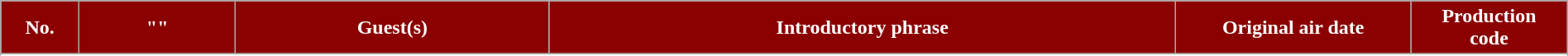<table class="wikitable plainrowheaders" style="width:100%; margin:auto;">
<tr>
<th style="background-color: #8B0000; color:#ffffff" width=5%><abbr>No.</abbr></th>
<th style="background-color: #8B0000; color:#ffffff" width=10%>"<a href='#'></a>"</th>
<th style="background-color: #8B0000; color:#ffffff" width=20%>Guest(s)</th>
<th style="background-color: #8B0000; color:#ffffff" width=40%>Introductory phrase</th>
<th style="background-color: #8B0000; color:#ffffff" width=15%>Original air date</th>
<th style="background-color: #8B0000; color:#ffffff" width=10%>Production <br> code</th>
</tr>
<tr>
</tr>
<tr>
</tr>
<tr>
</tr>
<tr>
</tr>
<tr>
</tr>
<tr>
</tr>
<tr>
</tr>
<tr>
</tr>
<tr>
</tr>
</table>
